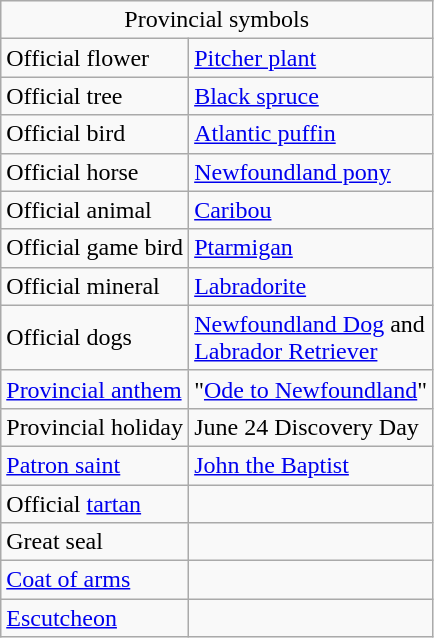<table class="wikitable">
<tr>
<td colspan="2" style="text-align:center;">Provincial symbols</td>
</tr>
<tr>
<td>Official flower</td>
<td><a href='#'>Pitcher plant</a></td>
</tr>
<tr>
<td>Official tree</td>
<td><a href='#'>Black spruce</a></td>
</tr>
<tr>
<td>Official bird</td>
<td><a href='#'>Atlantic puffin</a></td>
</tr>
<tr>
<td>Official horse</td>
<td><a href='#'>Newfoundland pony</a></td>
</tr>
<tr>
<td>Official animal</td>
<td><a href='#'>Caribou</a></td>
</tr>
<tr>
<td>Official game bird</td>
<td><a href='#'>Ptarmigan</a></td>
</tr>
<tr>
<td>Official mineral</td>
<td><a href='#'>Labradorite</a></td>
</tr>
<tr>
<td>Official dogs</td>
<td><a href='#'>Newfoundland Dog</a> and<br><a href='#'>Labrador Retriever</a></td>
</tr>
<tr>
<td><a href='#'>Provincial anthem</a></td>
<td>"<a href='#'>Ode to Newfoundland</a>"</td>
</tr>
<tr>
<td>Provincial holiday</td>
<td>June 24 Discovery Day</td>
</tr>
<tr>
<td><a href='#'>Patron saint</a></td>
<td><a href='#'>John the Baptist</a></td>
</tr>
<tr>
<td>Official <a href='#'>tartan</a></td>
<td></td>
</tr>
<tr>
<td>Great seal</td>
<td></td>
</tr>
<tr>
<td><a href='#'>Coat of arms</a></td>
<td></td>
</tr>
<tr>
<td><a href='#'>Escutcheon</a></td>
<td></td>
</tr>
</table>
